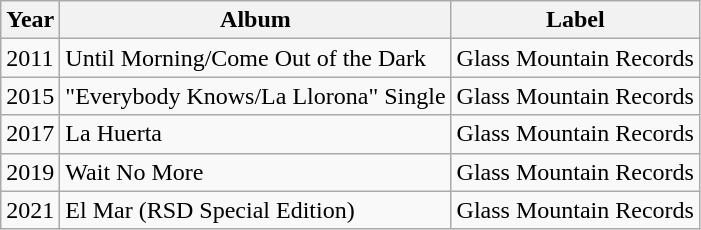<table class="wikitable" border="1">
<tr>
<th>Year</th>
<th>Album</th>
<th>Label</th>
</tr>
<tr>
<td>2011</td>
<td>Until Morning/Come Out of the Dark</td>
<td>Glass Mountain Records</td>
</tr>
<tr>
<td>2015</td>
<td>"Everybody Knows/La Llorona" Single</td>
<td>Glass Mountain Records</td>
</tr>
<tr>
<td>2017</td>
<td>La Huerta</td>
<td>Glass Mountain Records</td>
</tr>
<tr>
<td>2019</td>
<td>Wait No More</td>
<td>Glass Mountain Records</td>
</tr>
<tr>
<td>2021</td>
<td>El Mar (RSD Special Edition)</td>
<td>Glass Mountain Records</td>
</tr>
</table>
